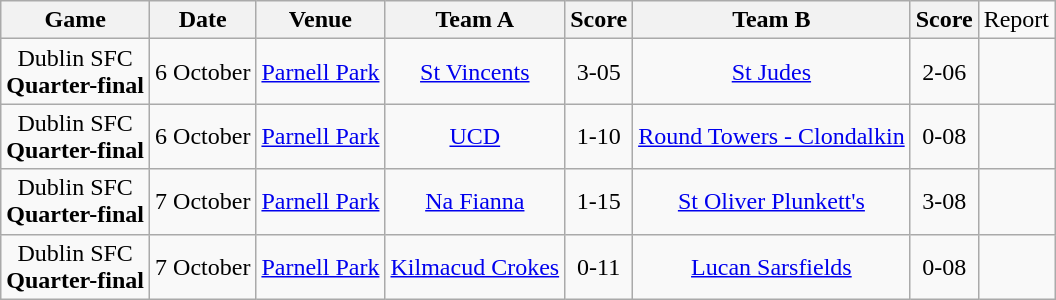<table class="wikitable" style="text-align:center">
<tr>
<th>Game</th>
<th>Date</th>
<th>Venue</th>
<th>Team A</th>
<th>Score</th>
<th>Team B</th>
<th>Score</th>
<td>Report</td>
</tr>
<tr>
<td>Dublin SFC<br><strong>Quarter-final</strong></td>
<td>6 October</td>
<td><a href='#'>Parnell Park</a></td>
<td><a href='#'>St Vincents</a></td>
<td>3-05</td>
<td><a href='#'>St Judes</a></td>
<td>2-06</td>
<td></td>
</tr>
<tr>
<td>Dublin SFC<br><strong>Quarter-final</strong></td>
<td>6 October</td>
<td><a href='#'>Parnell Park</a></td>
<td><a href='#'>UCD</a></td>
<td>1-10</td>
<td><a href='#'>Round Towers - Clondalkin</a></td>
<td>0-08</td>
<td></td>
</tr>
<tr>
<td>Dublin SFC<br><strong>Quarter-final</strong></td>
<td>7 October</td>
<td><a href='#'>Parnell Park</a></td>
<td><a href='#'>Na Fianna</a></td>
<td>1-15</td>
<td><a href='#'>St Oliver Plunkett's</a></td>
<td>3-08</td>
<td></td>
</tr>
<tr>
<td>Dublin SFC<br><strong>Quarter-final</strong></td>
<td>7 October</td>
<td><a href='#'>Parnell Park</a></td>
<td><a href='#'>Kilmacud Crokes</a></td>
<td>0-11</td>
<td><a href='#'>Lucan Sarsfields</a></td>
<td>0-08</td>
<td></td>
</tr>
</table>
